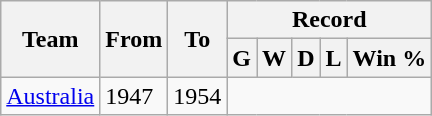<table class="wikitable" style="text-align: center">
<tr>
<th rowspan="2">Team</th>
<th rowspan="2">From</th>
<th rowspan="2">To</th>
<th colspan="5">Record</th>
</tr>
<tr>
<th>G</th>
<th>W</th>
<th>D</th>
<th>L</th>
<th>Win %</th>
</tr>
<tr>
<td align=left><a href='#'>Australia</a></td>
<td align=left>1947</td>
<td align=left>1954<br></td>
</tr>
</table>
